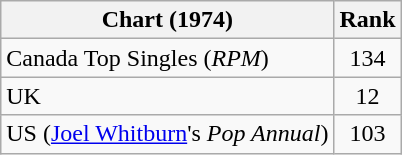<table class="wikitable sortable">
<tr>
<th align="left">Chart (1974)</th>
<th style="text-align:center;">Rank</th>
</tr>
<tr>
<td>Canada Top Singles (<em>RPM</em>)</td>
<td style="text-align:center;">134</td>
</tr>
<tr>
<td>UK</td>
<td style="text-align:center;">12</td>
</tr>
<tr>
<td>US (<a href='#'>Joel Whitburn</a>'s <em>Pop Annual</em>)</td>
<td style="text-align:center;">103</td>
</tr>
</table>
